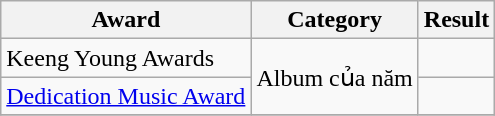<table class="wikitable">
<tr>
<th>Award</th>
<th>Category</th>
<th>Result</th>
</tr>
<tr>
<td>Keeng Young Awards</td>
<td rowspan="2">Album của năm</td>
<td></td>
</tr>
<tr>
<td><a href='#'>Dedication Music Award</a></td>
<td></td>
</tr>
<tr>
</tr>
</table>
